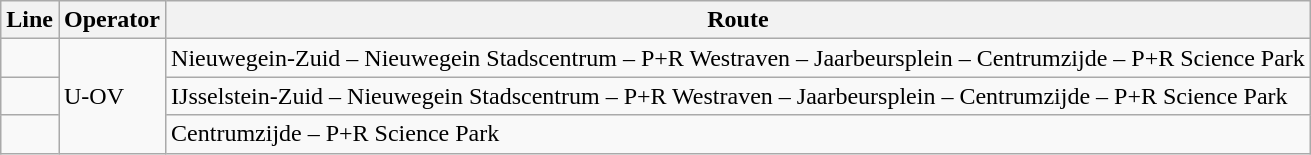<table class="wikitable">
<tr>
<th>Line</th>
<th>Operator</th>
<th>Route</th>
</tr>
<tr>
<td></td>
<td rowspan="3">U-OV</td>
<td>Nieuwegein-Zuid – Nieuwegein Stadscentrum – P+R Westraven – Jaarbeursplein – Centrumzijde – P+R Science Park</td>
</tr>
<tr>
<td></td>
<td>IJsselstein-Zuid – Nieuwegein Stadscentrum – P+R Westraven – Jaarbeursplein – Centrumzijde – P+R Science Park</td>
</tr>
<tr>
<td></td>
<td>Centrumzijde – P+R Science Park</td>
</tr>
</table>
